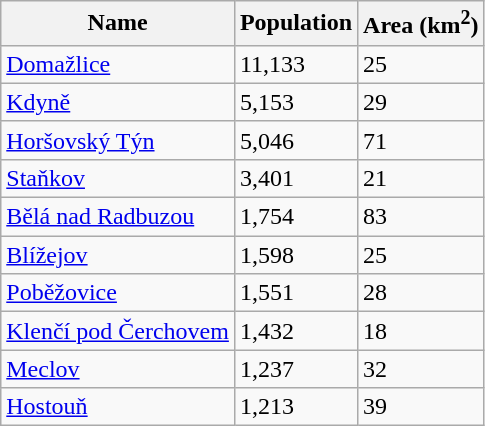<table class="wikitable sortable">
<tr>
<th>Name</th>
<th>Population</th>
<th>Area (km<sup>2</sup>)</th>
</tr>
<tr>
<td><a href='#'>Domažlice</a></td>
<td>11,133</td>
<td>25</td>
</tr>
<tr>
<td><a href='#'>Kdyně</a></td>
<td>5,153</td>
<td>29</td>
</tr>
<tr>
<td><a href='#'>Horšovský Týn</a></td>
<td>5,046</td>
<td>71</td>
</tr>
<tr>
<td><a href='#'>Staňkov</a></td>
<td>3,401</td>
<td>21</td>
</tr>
<tr>
<td><a href='#'>Bělá nad Radbuzou</a></td>
<td>1,754</td>
<td>83</td>
</tr>
<tr>
<td><a href='#'>Blížejov</a></td>
<td>1,598</td>
<td>25</td>
</tr>
<tr>
<td><a href='#'>Poběžovice</a></td>
<td>1,551</td>
<td>28</td>
</tr>
<tr>
<td><a href='#'>Klenčí pod Čerchovem</a></td>
<td>1,432</td>
<td>18</td>
</tr>
<tr>
<td><a href='#'>Meclov</a></td>
<td>1,237</td>
<td>32</td>
</tr>
<tr>
<td><a href='#'>Hostouň</a></td>
<td>1,213</td>
<td>39</td>
</tr>
</table>
